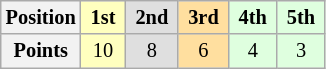<table class="wikitable" style="font-size:85%; text-align:center">
<tr>
<th>Position</th>
<td style="background:#ffffbf;"> <strong>1st</strong> </td>
<td style="background:#dfdfdf;"> <strong>2nd</strong> </td>
<td style="background:#ffdf9f;"> <strong>3rd</strong> </td>
<td style="background:#dfffdf;"> <strong>4th</strong> </td>
<td style="background:#dfffdf;"> <strong>5th</strong> </td>
</tr>
<tr>
<th>Points</th>
<td style="background:#ffffbf;">10</td>
<td style="background:#dfdfdf;">8</td>
<td style="background:#ffdf9f;">6</td>
<td style="background:#dfffdf;">4</td>
<td style="background:#dfffdf;">3</td>
</tr>
</table>
